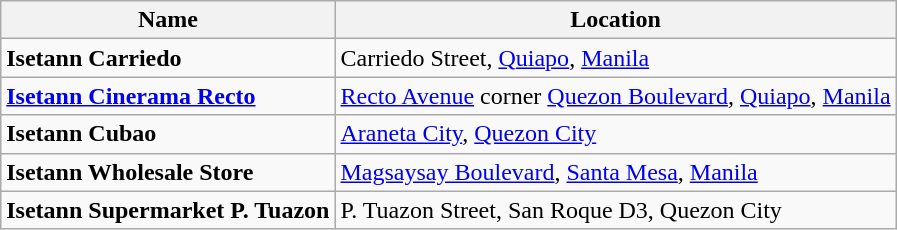<table class="wikitable sortable">
<tr>
<th>Name</th>
<th>Location</th>
</tr>
<tr>
<td><strong>Isetann Carriedo</strong></td>
<td>Carriedo Street, <a href='#'>Quiapo</a>, <a href='#'>Manila</a></td>
</tr>
<tr>
<td><strong><a href='#'>Isetann Cinerama Recto</a></strong></td>
<td><a href='#'>Recto Avenue</a> corner <a href='#'>Quezon Boulevard</a>,  <a href='#'>Quiapo</a>, <a href='#'>Manila</a></td>
</tr>
<tr>
<td><strong>Isetann Cubao</strong></td>
<td><a href='#'>Araneta City</a>, <a href='#'>Quezon City</a></td>
</tr>
<tr>
<td><strong>Isetann Wholesale Store</strong></td>
<td><a href='#'>Magsaysay Boulevard</a>, <a href='#'>Santa Mesa</a>, <a href='#'>Manila</a></td>
</tr>
<tr>
<td><strong>Isetann Supermarket P. Tuazon</strong></td>
<td>P. Tuazon Street, San Roque D3, Quezon City</td>
</tr>
</table>
